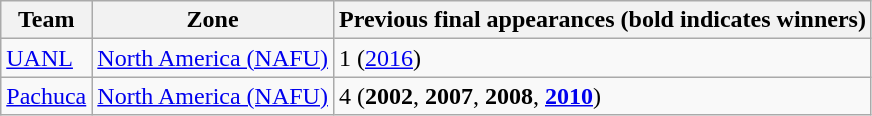<table class="wikitable">
<tr>
<th>Team</th>
<th>Zone</th>
<th>Previous final appearances (bold indicates winners)</th>
</tr>
<tr>
<td> <a href='#'>UANL</a></td>
<td><a href='#'>North America (NAFU)</a></td>
<td>1 (<a href='#'>2016</a>)</td>
</tr>
<tr>
<td> <a href='#'>Pachuca</a></td>
<td><a href='#'>North America (NAFU)</a></td>
<td>4 (<strong>2002</strong>, <strong>2007</strong>, <strong>2008</strong>, <strong><a href='#'>2010</a></strong>)</td>
</tr>
</table>
